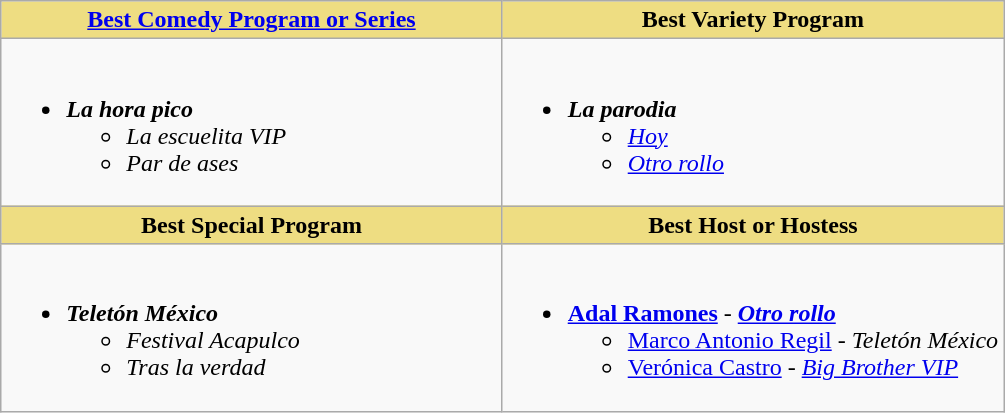<table class="wikitable">
<tr>
<th style="background:#EEDD82; width:50%"><a href='#'>Best Comedy Program or Series</a></th>
<th style="background:#EEDD82; width:50%">Best Variety Program</th>
</tr>
<tr>
<td valign="top"><br><ul><li><strong><em>La hora pico</em></strong><ul><li><em>La escuelita VIP</em></li><li><em>Par de ases</em></li></ul></li></ul></td>
<td valign="top"><br><ul><li><strong><em>La parodia</em></strong><ul><li><em><a href='#'>Hoy</a></em></li><li><em><a href='#'>Otro rollo</a></em></li></ul></li></ul></td>
</tr>
<tr>
<th style="background:#EEDD82; width:50%">Best Special Program</th>
<th style="background:#EEDD82; width:50%">Best Host or Hostess</th>
</tr>
<tr>
<td valign="top"><br><ul><li><strong><em>Teletón México</em></strong><ul><li><em>Festival Acapulco</em></li><li><em>Tras la verdad</em></li></ul></li></ul></td>
<td valign="top"><br><ul><li><strong><a href='#'>Adal Ramones</a></strong> - <strong><em><a href='#'>Otro rollo</a></em></strong><ul><li><a href='#'>Marco Antonio Regil</a> - <em>Teletón México</em></li><li><a href='#'>Verónica Castro</a> - <em><a href='#'>Big Brother VIP</a></em></li></ul></li></ul></td>
</tr>
</table>
